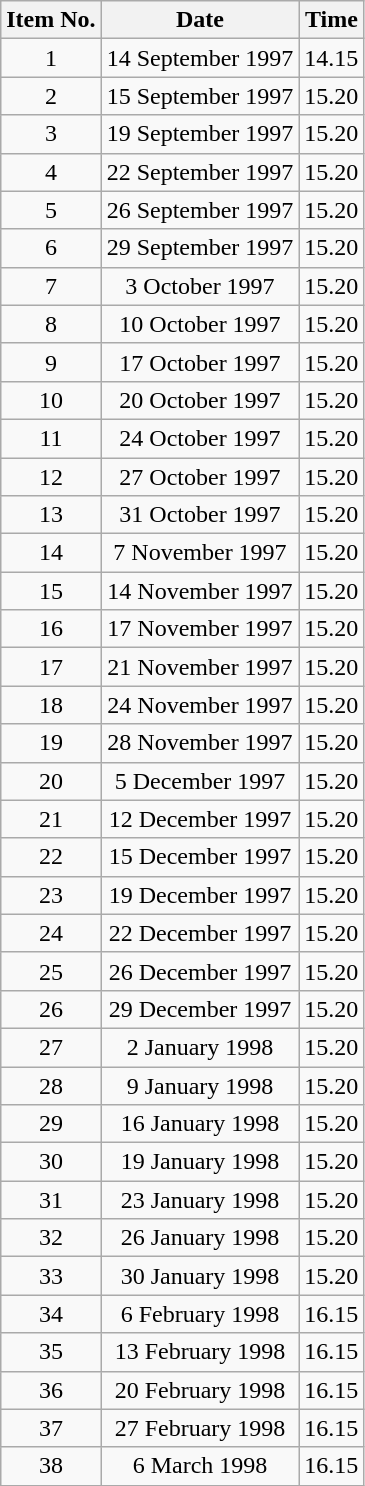<table class="wikitable" style="text-align:center">
<tr>
<th>Item No.</th>
<th>Date</th>
<th>Time</th>
</tr>
<tr>
<td>1</td>
<td>14 September 1997</td>
<td>14.15</td>
</tr>
<tr>
<td>2</td>
<td>15 September 1997</td>
<td>15.20</td>
</tr>
<tr>
<td>3</td>
<td>19 September 1997</td>
<td>15.20</td>
</tr>
<tr>
<td>4</td>
<td>22 September 1997</td>
<td>15.20</td>
</tr>
<tr>
<td>5</td>
<td>26 September 1997</td>
<td>15.20</td>
</tr>
<tr>
<td>6</td>
<td>29 September 1997</td>
<td>15.20</td>
</tr>
<tr>
<td>7</td>
<td>3 October 1997</td>
<td>15.20</td>
</tr>
<tr>
<td>8</td>
<td>10 October 1997</td>
<td>15.20</td>
</tr>
<tr>
<td>9</td>
<td>17 October 1997</td>
<td>15.20</td>
</tr>
<tr>
<td>10</td>
<td>20 October 1997</td>
<td>15.20</td>
</tr>
<tr>
<td>11</td>
<td>24 October 1997</td>
<td>15.20</td>
</tr>
<tr>
<td>12</td>
<td>27 October 1997</td>
<td>15.20</td>
</tr>
<tr>
<td>13</td>
<td>31 October 1997</td>
<td>15.20</td>
</tr>
<tr>
<td>14</td>
<td>7 November 1997</td>
<td>15.20</td>
</tr>
<tr>
<td>15</td>
<td>14 November 1997</td>
<td>15.20</td>
</tr>
<tr>
<td>16</td>
<td>17 November 1997</td>
<td>15.20</td>
</tr>
<tr>
<td>17</td>
<td>21 November 1997</td>
<td>15.20</td>
</tr>
<tr>
<td>18</td>
<td>24 November 1997</td>
<td>15.20</td>
</tr>
<tr>
<td>19</td>
<td>28 November 1997</td>
<td>15.20</td>
</tr>
<tr>
<td>20</td>
<td>5 December 1997</td>
<td>15.20</td>
</tr>
<tr>
<td>21</td>
<td>12 December 1997</td>
<td>15.20</td>
</tr>
<tr>
<td>22</td>
<td>15 December 1997</td>
<td>15.20</td>
</tr>
<tr>
<td>23</td>
<td>19 December 1997</td>
<td>15.20</td>
</tr>
<tr>
<td>24</td>
<td>22 December 1997</td>
<td>15.20</td>
</tr>
<tr>
<td>25</td>
<td>26 December 1997</td>
<td>15.20</td>
</tr>
<tr>
<td>26</td>
<td>29 December 1997</td>
<td>15.20</td>
</tr>
<tr>
<td>27</td>
<td>2 January 1998</td>
<td>15.20</td>
</tr>
<tr>
<td>28</td>
<td>9 January 1998</td>
<td>15.20</td>
</tr>
<tr>
<td>29</td>
<td>16 January 1998</td>
<td>15.20</td>
</tr>
<tr>
<td>30</td>
<td>19 January 1998</td>
<td>15.20</td>
</tr>
<tr>
<td>31</td>
<td>23 January 1998</td>
<td>15.20</td>
</tr>
<tr>
<td>32</td>
<td>26 January 1998</td>
<td>15.20</td>
</tr>
<tr>
<td>33</td>
<td>30 January 1998</td>
<td>15.20</td>
</tr>
<tr>
<td>34</td>
<td>6 February 1998</td>
<td>16.15</td>
</tr>
<tr>
<td>35</td>
<td>13 February 1998</td>
<td>16.15</td>
</tr>
<tr>
<td>36</td>
<td>20 February 1998</td>
<td>16.15</td>
</tr>
<tr>
<td>37</td>
<td>27 February 1998</td>
<td>16.15</td>
</tr>
<tr>
<td>38</td>
<td>6 March 1998</td>
<td>16.15</td>
</tr>
</table>
